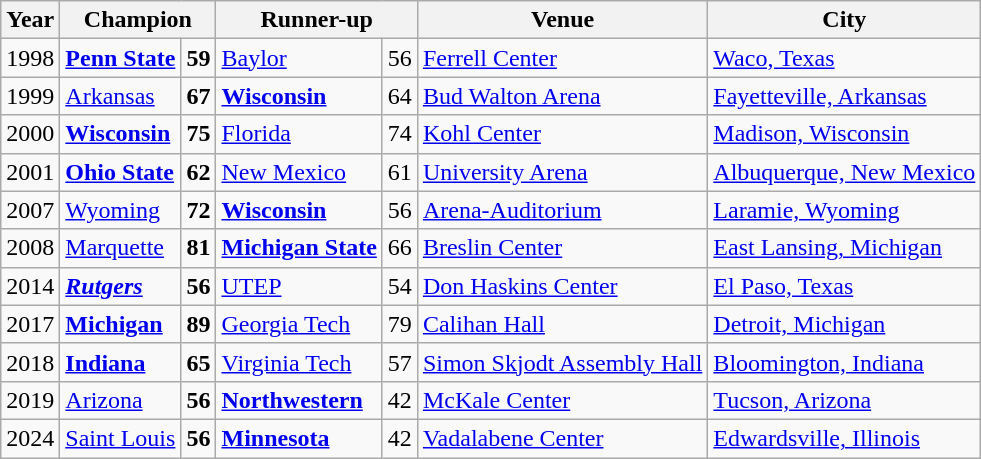<table class="wikitable">
<tr>
<th scope="col">Year</th>
<th colspan="2" scope="col">Champion</th>
<th colspan="2" scope="col">Runner-up</th>
<th scope="col">Venue</th>
<th scope="col">City</th>
</tr>
<tr>
<td>1998</td>
<td><strong><a href='#'>Penn State</a></strong></td>
<td><strong>59</strong></td>
<td><a href='#'>Baylor</a></td>
<td>56</td>
<td><a href='#'>Ferrell Center</a></td>
<td><a href='#'>Waco, Texas</a></td>
</tr>
<tr>
<td>1999</td>
<td><a href='#'>Arkansas</a></td>
<td><strong>67</strong></td>
<td><strong><a href='#'>Wisconsin</a></strong></td>
<td>64</td>
<td><a href='#'>Bud Walton Arena</a></td>
<td><a href='#'>Fayetteville, Arkansas</a></td>
</tr>
<tr>
<td>2000</td>
<td><strong><a href='#'>Wisconsin</a></strong></td>
<td><strong>75</strong></td>
<td><a href='#'>Florida</a></td>
<td>74</td>
<td><a href='#'>Kohl Center</a></td>
<td><a href='#'>Madison, Wisconsin</a></td>
</tr>
<tr>
<td>2001</td>
<td><strong><a href='#'>Ohio State</a></strong></td>
<td><strong>62</strong></td>
<td><a href='#'>New Mexico</a></td>
<td>61</td>
<td><a href='#'>University Arena</a></td>
<td><a href='#'>Albuquerque, New Mexico</a><br></td>
</tr>
<tr>
<td>2007</td>
<td><a href='#'>Wyoming</a></td>
<td><strong>72</strong></td>
<td><strong><a href='#'>Wisconsin</a></strong></td>
<td>56</td>
<td><a href='#'>Arena-Auditorium</a></td>
<td><a href='#'>Laramie, Wyoming</a></td>
</tr>
<tr>
<td>2008</td>
<td><a href='#'>Marquette</a></td>
<td><strong>81</strong></td>
<td><strong><a href='#'>Michigan State</a></strong></td>
<td>66</td>
<td><a href='#'>Breslin Center</a></td>
<td><a href='#'>East Lansing, Michigan</a><br></td>
</tr>
<tr>
<td>2014</td>
<td><strong><em><a href='#'>Rutgers</a></em></strong></td>
<td><strong>56</strong></td>
<td><a href='#'>UTEP</a></td>
<td>54</td>
<td><a href='#'>Don Haskins Center</a></td>
<td><a href='#'>El Paso, Texas</a></td>
</tr>
<tr>
<td>2017</td>
<td><strong><a href='#'>Michigan</a></strong></td>
<td><strong>89</strong></td>
<td><a href='#'>Georgia Tech</a></td>
<td>79</td>
<td><a href='#'>Calihan Hall</a></td>
<td><a href='#'>Detroit, Michigan</a></td>
</tr>
<tr>
<td>2018</td>
<td><strong><a href='#'>Indiana</a></strong></td>
<td><strong>65</strong></td>
<td><a href='#'>Virginia Tech</a></td>
<td>57</td>
<td><a href='#'>Simon Skjodt Assembly Hall</a></td>
<td><a href='#'>Bloomington, Indiana</a></td>
</tr>
<tr>
<td>2019</td>
<td><a href='#'>Arizona</a></td>
<td><strong>56</strong></td>
<td><strong><a href='#'>Northwestern</a></strong></td>
<td>42</td>
<td><a href='#'>McKale Center</a></td>
<td><a href='#'>Tucson, Arizona</a></td>
</tr>
<tr>
<td>2024</td>
<td><a href='#'>Saint Louis</a></td>
<td><strong>56</strong></td>
<td><strong><a href='#'>Minnesota</a></strong></td>
<td>42</td>
<td><a href='#'>Vadalabene Center</a></td>
<td><a href='#'>Edwardsville, Illinois</a></td>
</tr>
</table>
